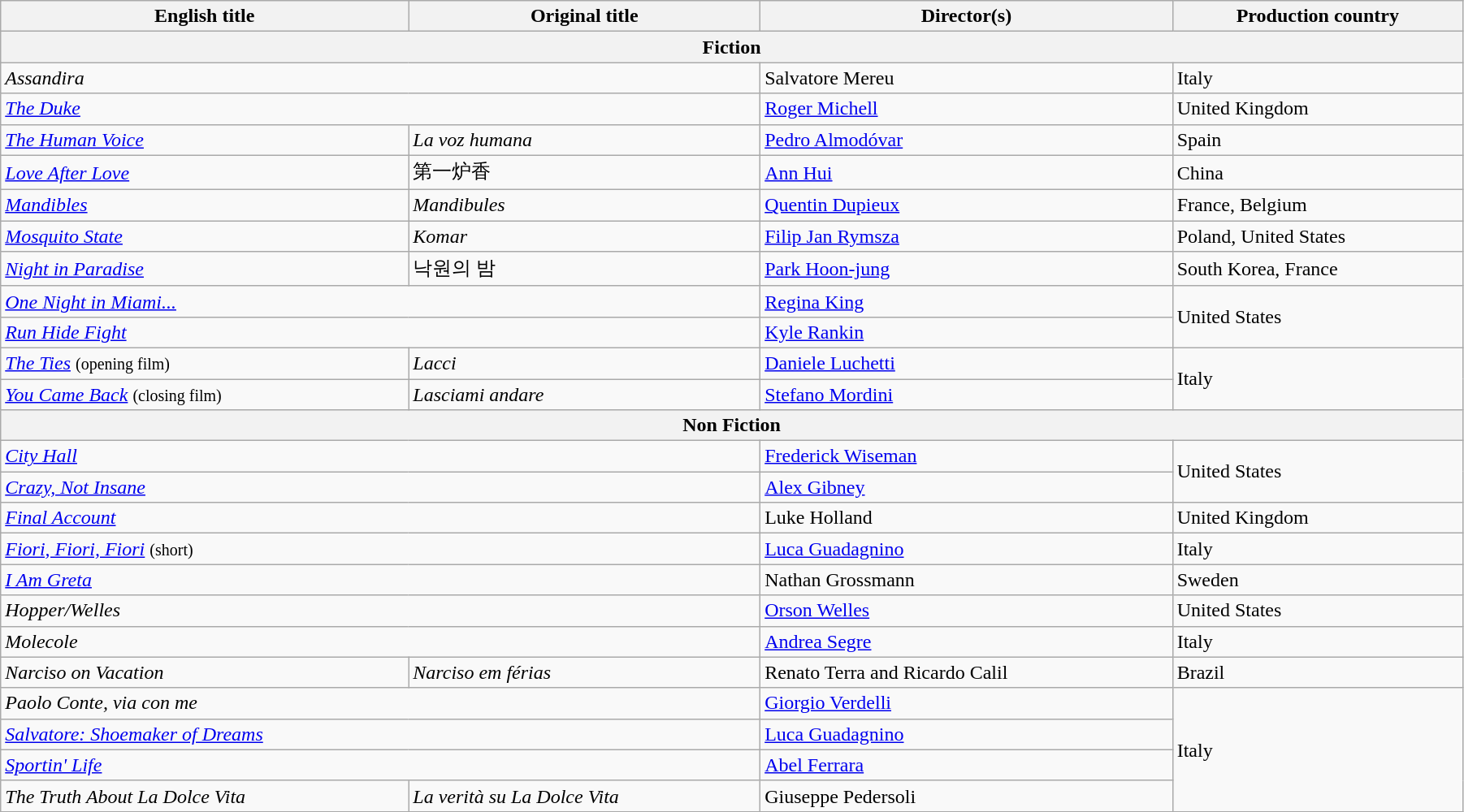<table class="wikitable" style="width:95%; margin-bottom:0px">
<tr>
<th>English title</th>
<th>Original title</th>
<th>Director(s)</th>
<th>Production country</th>
</tr>
<tr>
<th colspan=4>Fiction</th>
</tr>
<tr>
<td colspan=2><em>Assandira</em></td>
<td data-sort-value="Mereu">Salvatore Mereu</td>
<td>Italy</td>
</tr>
<tr>
<td colspan=2><em><a href='#'>The Duke</a></em></td>
<td data-sort-value="Michell"><a href='#'>Roger Michell</a></td>
<td>United Kingdom</td>
</tr>
<tr>
<td><em><a href='#'>The Human Voice</a></em></td>
<td><em>La voz humana</em></td>
<td data-sort-value="Almodovar"><a href='#'>Pedro Almodóvar</a></td>
<td>Spain</td>
</tr>
<tr>
<td><em><a href='#'>Love After Love</a></em></td>
<td>第一炉香</td>
<td data-sort-value="Hui"><a href='#'>Ann Hui</a></td>
<td>China</td>
</tr>
<tr>
<td><em><a href='#'>Mandibles</a></em></td>
<td><em>Mandibules</em></td>
<td data-sort-value="Dupieux"><a href='#'>Quentin Dupieux</a></td>
<td>France, Belgium</td>
</tr>
<tr>
<td><em><a href='#'>Mosquito State</a></em></td>
<td><em>Komar</em></td>
<td data-sort-value="Rymsza"><a href='#'>Filip Jan Rymsza</a></td>
<td>Poland, United States</td>
</tr>
<tr>
<td><em><a href='#'>Night in Paradise</a></em></td>
<td>낙원의 밤</td>
<td data-sort-value="Park"><a href='#'>Park Hoon-jung</a></td>
<td>South Korea, France</td>
</tr>
<tr>
<td colspan=2><em><a href='#'>One Night in Miami...</a></em></td>
<td data-sort-value="King"><a href='#'>Regina King</a></td>
<td rowspan="2">United States</td>
</tr>
<tr>
<td colspan=2><em><a href='#'>Run Hide Fight</a></em></td>
<td data-sort-value="Rankin"><a href='#'>Kyle Rankin</a></td>
</tr>
<tr>
<td><em><a href='#'>The Ties</a></em> <small>(opening film)</small></td>
<td><em>Lacci</em></td>
<td data-sort-value="Luchetti"><a href='#'>Daniele Luchetti</a></td>
<td rowspan="2">Italy</td>
</tr>
<tr>
<td><em><a href='#'>You Came Back</a></em> <small>(closing film)</small></td>
<td><em>Lasciami andare</em></td>
<td data-sort-value="Mordini"><a href='#'>Stefano Mordini</a></td>
</tr>
<tr>
<th colspan="4">Non Fiction</th>
</tr>
<tr>
<td colspan="2"><em><a href='#'>City Hall</a></em></td>
<td><a href='#'>Frederick Wiseman</a></td>
<td rowspan="2">United States</td>
</tr>
<tr>
<td colspan="2"><em><a href='#'>Crazy, Not Insane</a></em></td>
<td><a href='#'>Alex Gibney</a></td>
</tr>
<tr>
<td colspan="2"><em><a href='#'>Final Account</a></em></td>
<td>Luke Holland</td>
<td>United Kingdom</td>
</tr>
<tr>
<td colspan="2"><em><a href='#'>Fiori, Fiori, Fiori</a></em> <small>(short)</small></td>
<td><a href='#'>Luca Guadagnino</a></td>
<td>Italy</td>
</tr>
<tr>
<td colspan="2"><em><a href='#'>I Am Greta</a></em></td>
<td>Nathan Grossmann</td>
<td>Sweden</td>
</tr>
<tr>
<td colspan="2"><em>Hopper/Welles</em></td>
<td><a href='#'>Orson Welles</a></td>
<td>United States</td>
</tr>
<tr>
<td colspan="2"><em>Molecole</em></td>
<td><a href='#'>Andrea Segre</a></td>
<td>Italy</td>
</tr>
<tr>
<td><em>Narciso on Vacation</em></td>
<td><em>Narciso em férias</em></td>
<td>Renato Terra and Ricardo Calil</td>
<td>Brazil</td>
</tr>
<tr>
<td colspan="2"><em>Paolo Conte, via con me</em></td>
<td><a href='#'>Giorgio Verdelli</a></td>
<td rowspan="4">Italy</td>
</tr>
<tr>
<td colspan="2"><em><a href='#'>Salvatore: Shoemaker of Dreams</a></em></td>
<td><a href='#'>Luca Guadagnino</a></td>
</tr>
<tr>
<td colspan="2"><em><a href='#'>Sportin' Life</a></em></td>
<td><a href='#'>Abel Ferrara</a></td>
</tr>
<tr>
<td><em>The Truth About La Dolce Vita</em></td>
<td><em>La verità su La Dolce Vita</em></td>
<td>Giuseppe Pedersoli</td>
</tr>
</table>
